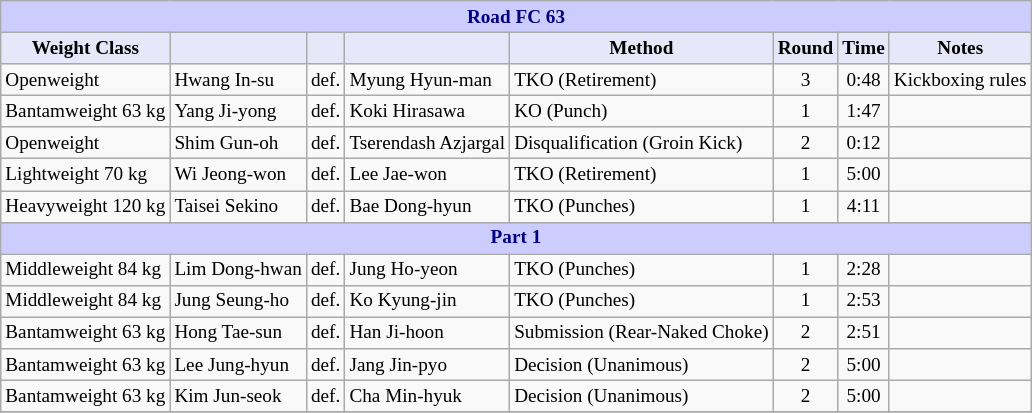<table class="wikitable" style="font-size: 80%;">
<tr>
<th colspan="8" style="background-color: #ccf; color: #000080; text-align: center;"><strong>Road FC 63</strong></th>
</tr>
<tr>
<th colspan="1" style="background-color: #E6E8FA; color: #000000; text-align: center;">Weight Class</th>
<th colspan="1" style="background-color: #E6E8FA; color: #000000; text-align: center;"></th>
<th colspan="1" style="background-color: #E6E8FA; color: #000000; text-align: center;"></th>
<th colspan="1" style="background-color: #E6E8FA; color: #000000; text-align: center;"></th>
<th colspan="1" style="background-color: #E6E8FA; color: #000000; text-align: center;">Method</th>
<th colspan="1" style="background-color: #E6E8FA; color: #000000; text-align: center;">Round</th>
<th colspan="1" style="background-color: #E6E8FA; color: #000000; text-align: center;">Time</th>
<th colspan="1" style="background-color: #E6E8FA; color: #000000; text-align: center;">Notes</th>
</tr>
<tr>
<td>Openweight</td>
<td> Hwang In-su</td>
<td align=center>def.</td>
<td> Myung Hyun-man</td>
<td>TKO (Retirement)</td>
<td align=center>3</td>
<td align=center>0:48</td>
<td>Kickboxing rules</td>
</tr>
<tr>
<td>Bantamweight 63 kg</td>
<td> Yang Ji-yong</td>
<td align=center>def.</td>
<td> Koki Hirasawa</td>
<td>KO (Punch)</td>
<td align=center>1</td>
<td align=center>1:47</td>
<td></td>
</tr>
<tr>
<td>Openweight</td>
<td> Shim Gun-oh</td>
<td align=center>def.</td>
<td> Tserendash Azjargal</td>
<td>Disqualification (Groin Kick)</td>
<td align=center>2</td>
<td align=center>0:12</td>
<td></td>
</tr>
<tr>
<td>Lightweight 70 kg</td>
<td> Wi Jeong-won</td>
<td align=center>def.</td>
<td> Lee Jae-won</td>
<td>TKO (Retirement)</td>
<td align=center>1</td>
<td align=center>5:00</td>
<td></td>
</tr>
<tr>
<td>Heavyweight 120 kg</td>
<td> Taisei Sekino</td>
<td align=center>def.</td>
<td> Bae Dong-hyun</td>
<td>TKO (Punches)</td>
<td align=center>1</td>
<td align=center>4:11</td>
<td></td>
</tr>
<tr>
<th colspan="8" style="background-color: #ccf; color: #000080; text-align: center;"><strong>Part 1</strong></th>
</tr>
<tr>
<td>Middleweight 84 kg</td>
<td> Lim Dong-hwan</td>
<td align=center>def.</td>
<td> Jung Ho-yeon</td>
<td>TKO (Punches)</td>
<td align=center>1</td>
<td align=center>2:28</td>
<td></td>
</tr>
<tr>
<td>Middleweight 84 kg</td>
<td> Jung Seung-ho</td>
<td align=center>def.</td>
<td> Ko Kyung-jin</td>
<td>TKO (Punches)</td>
<td align=center>1</td>
<td align=center>2:53</td>
<td></td>
</tr>
<tr>
<td>Bantamweight 63 kg</td>
<td> Hong Tae-sun</td>
<td align=center>def.</td>
<td> Han Ji-hoon</td>
<td>Submission (Rear-Naked Choke)</td>
<td align=center>2</td>
<td align=center>2:51</td>
<td></td>
</tr>
<tr>
<td>Bantamweight 63 kg</td>
<td> Lee Jung-hyun</td>
<td align=center>def.</td>
<td> Jang Jin-pyo</td>
<td>Decision (Unanimous)</td>
<td align=center>2</td>
<td align=center>5:00</td>
<td></td>
</tr>
<tr>
<td>Bantamweight 63 kg</td>
<td> Kim Jun-seok</td>
<td align=center>def.</td>
<td> Cha Min-hyuk</td>
<td>Decision (Unanimous)</td>
<td align=center>2</td>
<td align=center>5:00</td>
<td></td>
</tr>
<tr>
</tr>
</table>
